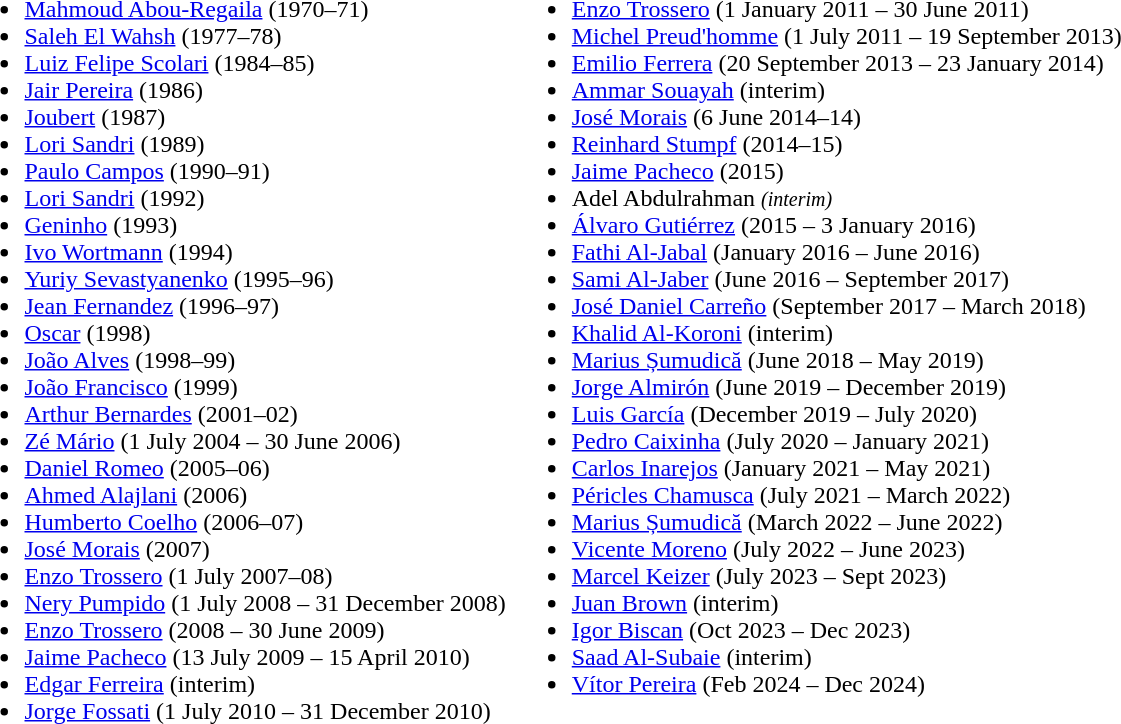<table>
<tr style="vertical-align: top;">
<td><br><ul><li> <a href='#'>Mahmoud Abou-Regaila</a> (1970–71)</li><li> <a href='#'>Saleh El Wahsh</a> (1977–78)</li><li> <a href='#'>Luiz Felipe Scolari</a> (1984–85)</li><li> <a href='#'>Jair Pereira</a> (1986)</li><li> <a href='#'>Joubert</a> (1987)</li><li> <a href='#'>Lori Sandri</a> (1989)</li><li> <a href='#'>Paulo Campos</a> (1990–91)</li><li> <a href='#'>Lori Sandri</a> (1992)</li><li> <a href='#'>Geninho</a> (1993)</li><li> <a href='#'>Ivo Wortmann</a> (1994)</li><li> <a href='#'>Yuriy Sevastyanenko</a> (1995–96)</li><li> <a href='#'>Jean Fernandez</a> (1996–97)</li><li> <a href='#'>Oscar</a> (1998)</li><li> <a href='#'>João Alves</a> (1998–99)</li><li> <a href='#'>João Francisco</a> (1999)</li><li> <a href='#'>Arthur Bernardes</a> (2001–02)</li><li> <a href='#'>Zé Mário</a> (1 July 2004 – 30 June 2006)</li><li> <a href='#'>Daniel Romeo</a> (2005–06)</li><li> <a href='#'>Ahmed Alajlani</a> (2006)</li><li> <a href='#'>Humberto Coelho</a> (2006–07)</li><li> <a href='#'>José Morais</a> (2007)</li><li> <a href='#'>Enzo Trossero</a> (1 July 2007–08)</li><li> <a href='#'>Nery Pumpido</a> (1 July 2008 – 31 December 2008)</li><li> <a href='#'>Enzo Trossero</a> (2008 – 30 June 2009)</li><li> <a href='#'>Jaime Pacheco</a> (13 July 2009 – 15 April 2010)</li><li> <a href='#'>Edgar Ferreira</a> (interim)</li><li> <a href='#'>Jorge Fossati</a> (1 July 2010 – 31 December 2010)</li></ul></td>
<td><br><ul><li> <a href='#'>Enzo Trossero</a> (1 January 2011 – 30 June 2011)</li><li> <a href='#'>Michel Preud'homme</a> (1 July 2011 – 19 September 2013)</li><li> <a href='#'>Emilio Ferrera</a> (20 September 2013 – 23 January 2014)</li><li> <a href='#'>Ammar Souayah</a> (interim)</li><li> <a href='#'>José Morais</a> (6 June 2014–14)</li><li> <a href='#'>Reinhard Stumpf</a> (2014–15)</li><li> <a href='#'>Jaime Pacheco</a> (2015)</li><li> Adel Abdulrahman <small><em>(interim)</em></small></li><li> <a href='#'>Álvaro Gutiérrez</a> (2015 – 3 January 2016)</li><li> <a href='#'>Fathi Al-Jabal</a> (January 2016 – June 2016)</li><li> <a href='#'>Sami Al-Jaber</a> (June 2016 – September 2017)</li><li> <a href='#'>José Daniel Carreño</a> (September 2017 – March 2018)</li><li> <a href='#'>Khalid Al-Koroni</a> (interim)</li><li> <a href='#'>Marius Șumudică</a> (June 2018 – May 2019)</li><li> <a href='#'>Jorge Almirón</a> (June 2019 – December 2019)</li><li> <a href='#'>Luis García</a> (December 2019 – July 2020)</li><li> <a href='#'>Pedro Caixinha</a> (July 2020 – January 2021)</li><li> <a href='#'>Carlos Inarejos</a> (January 2021 – May 2021)</li><li> <a href='#'>Péricles Chamusca</a> (July 2021 – March 2022)</li><li> <a href='#'>Marius Șumudică</a> (March 2022 – June 2022)</li><li> <a href='#'>Vicente Moreno</a> (July 2022 – June 2023)</li><li> <a href='#'>Marcel Keizer</a> (July 2023 – Sept 2023)</li><li> <a href='#'>Juan Brown</a> (interim)</li><li> <a href='#'>Igor Biscan</a> (Oct 2023 – Dec 2023)</li><li> <a href='#'>Saad Al-Subaie</a> (interim)</li><li> <a href='#'>Vítor Pereira</a> (Feb 2024 – Dec 2024)</li></ul></td>
</tr>
</table>
